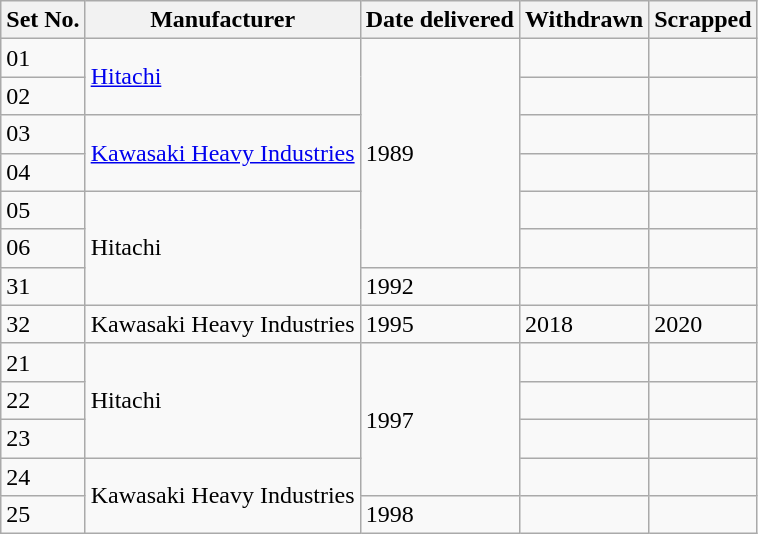<table class="wikitable">
<tr>
<th>Set No.</th>
<th>Manufacturer</th>
<th>Date delivered</th>
<th>Withdrawn</th>
<th>Scrapped</th>
</tr>
<tr>
<td>01</td>
<td rowspan="2"><a href='#'>Hitachi</a></td>
<td rowspan="6">1989</td>
<td></td>
<td></td>
</tr>
<tr>
<td>02</td>
<td></td>
<td></td>
</tr>
<tr>
<td>03</td>
<td rowspan="2"><a href='#'>Kawasaki Heavy Industries</a></td>
<td></td>
<td></td>
</tr>
<tr>
<td>04</td>
<td></td>
<td></td>
</tr>
<tr>
<td>05</td>
<td rowspan="3">Hitachi</td>
<td></td>
<td></td>
</tr>
<tr>
<td>06</td>
<td></td>
<td></td>
</tr>
<tr>
<td>31</td>
<td>1992</td>
<td></td>
<td></td>
</tr>
<tr>
<td>32</td>
<td>Kawasaki Heavy Industries</td>
<td>1995</td>
<td>2018</td>
<td>2020</td>
</tr>
<tr>
<td>21</td>
<td rowspan="3">Hitachi</td>
<td rowspan="4">1997</td>
<td></td>
<td></td>
</tr>
<tr>
<td>22</td>
<td></td>
<td></td>
</tr>
<tr>
<td>23</td>
<td></td>
<td></td>
</tr>
<tr>
<td>24</td>
<td rowspan="2">Kawasaki Heavy Industries</td>
<td></td>
<td></td>
</tr>
<tr>
<td>25</td>
<td>1998</td>
<td></td>
<td></td>
</tr>
</table>
